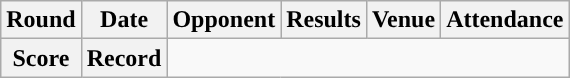<table class="wikitable" style="text-align:center">
<tr>
<th>Round</th>
<th>Date</th>
<th>Opponent</th>
<th>Results</th>
<th>Venue</th>
<th>Attendance</th>
</tr>
<tr>
<th>Score</th>
<th>Record</th>
</tr>
</table>
